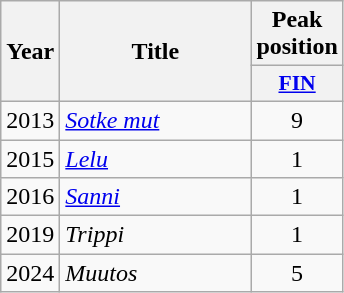<table class="wikitable">
<tr>
<th align="center" rowspan="2" width="10">Year</th>
<th align="center" rowspan="2" width="120">Title</th>
<th align="center" colspan="1" width="20">Peak position</th>
</tr>
<tr>
<th scope="col" style="width:3em;font-size:90%;"><a href='#'>FIN</a><br></th>
</tr>
<tr>
<td style="text-align:center;">2013</td>
<td><em><a href='#'>Sotke mut</a></em></td>
<td style="text-align:center;">9</td>
</tr>
<tr>
<td style="text-align:center;">2015</td>
<td><em><a href='#'>Lelu</a></em></td>
<td style="text-align:center;">1</td>
</tr>
<tr>
<td style="text-align:center;">2016</td>
<td><em><a href='#'>Sanni</a></em></td>
<td style="text-align:center;">1</td>
</tr>
<tr>
<td style="text-align:center;">2019</td>
<td><em>Trippi</em></td>
<td style="text-align:center;">1</td>
</tr>
<tr>
<td style="text-align:center;">2024</td>
<td><em>Muutos</em></td>
<td style="text-align:center;">5</td>
</tr>
</table>
